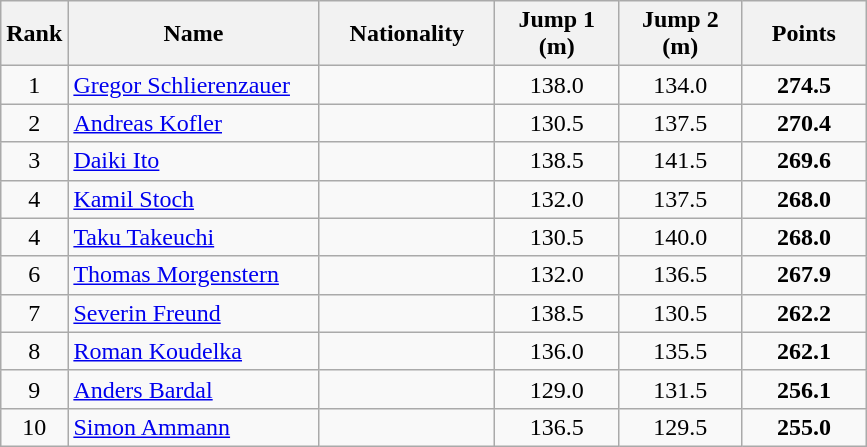<table class="wikitable sortable">
<tr>
<th align=center>Rank</th>
<th width=160>Name</th>
<th width=110>Nationality</th>
<th width=75>Jump 1 (m)</th>
<th width=75>Jump 2 (m)</th>
<th width=75>Points</th>
</tr>
<tr>
<td align=center>1</td>
<td align=left><a href='#'>Gregor Schlierenzauer</a></td>
<td align=left></td>
<td align=center>138.0</td>
<td align=center>134.0</td>
<td align=center><strong>274.5</strong></td>
</tr>
<tr>
<td align=center>2</td>
<td align=left><a href='#'>Andreas Kofler</a></td>
<td align=left></td>
<td align=center>130.5</td>
<td align=center>137.5</td>
<td align=center><strong>270.4</strong></td>
</tr>
<tr>
<td align=center>3</td>
<td align=left><a href='#'>Daiki Ito</a></td>
<td align=left></td>
<td align=center>138.5</td>
<td align=center>141.5</td>
<td align=center><strong>269.6</strong></td>
</tr>
<tr>
<td align=center>4</td>
<td align=left><a href='#'>Kamil Stoch</a></td>
<td align=left></td>
<td align=center>132.0</td>
<td align=center>137.5</td>
<td align=center><strong>268.0</strong></td>
</tr>
<tr>
<td align=center>4</td>
<td align=left><a href='#'>Taku Takeuchi</a></td>
<td align=left></td>
<td align=center>130.5</td>
<td align=center>140.0</td>
<td align=center><strong>268.0</strong></td>
</tr>
<tr>
<td align=center>6</td>
<td align=left><a href='#'>Thomas Morgenstern</a></td>
<td align="left"></td>
<td align="center">132.0</td>
<td align="center">136.5</td>
<td align="center"><strong>267.9</strong></td>
</tr>
<tr>
<td align=center>7</td>
<td align=left><a href='#'>Severin Freund</a></td>
<td align="left"></td>
<td align="center">138.5</td>
<td align="center">130.5</td>
<td align="center"><strong>262.2</strong></td>
</tr>
<tr>
<td align=center>8</td>
<td align=left><a href='#'>Roman Koudelka</a></td>
<td align="left"></td>
<td align="center">136.0</td>
<td align="center">135.5</td>
<td align="center"><strong>262.1</strong></td>
</tr>
<tr>
<td align=center>9</td>
<td align=left><a href='#'>Anders Bardal</a></td>
<td align="left"></td>
<td align="center">129.0</td>
<td align="center">131.5</td>
<td align="center"><strong>256.1</strong></td>
</tr>
<tr>
<td align=center>10</td>
<td align=left><a href='#'>Simon Ammann</a></td>
<td align="left"></td>
<td align="center">136.5</td>
<td align="center">129.5</td>
<td align="center"><strong>255.0</strong></td>
</tr>
</table>
